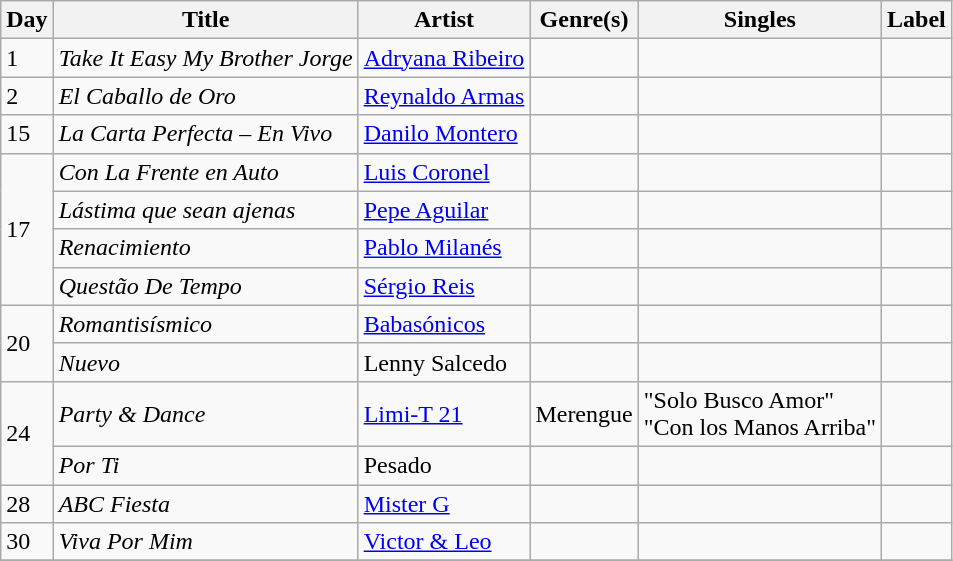<table class="wikitable sortable" style="text-align: left;">
<tr>
<th>Day</th>
<th>Title</th>
<th>Artist</th>
<th>Genre(s)</th>
<th>Singles</th>
<th>Label</th>
</tr>
<tr>
<td>1</td>
<td><em>Take It Easy My Brother Jorge</em></td>
<td><a href='#'>Adryana Ribeiro</a></td>
<td></td>
<td></td>
<td></td>
</tr>
<tr>
<td>2</td>
<td><em>El Caballo de Oro</em></td>
<td><a href='#'>Reynaldo Armas</a></td>
<td></td>
<td></td>
<td></td>
</tr>
<tr>
<td>15</td>
<td><em>La Carta Perfecta – En Vivo</em></td>
<td><a href='#'>Danilo Montero</a></td>
<td></td>
<td></td>
<td></td>
</tr>
<tr>
<td rowspan="4">17</td>
<td><em>Con La Frente en Auto</em></td>
<td><a href='#'>Luis Coronel</a></td>
<td></td>
<td></td>
<td></td>
</tr>
<tr>
<td><em>Lástima que sean ajenas</em></td>
<td><a href='#'>Pepe Aguilar</a></td>
<td></td>
<td></td>
<td></td>
</tr>
<tr>
<td><em>Renacimiento</em></td>
<td><a href='#'>Pablo Milanés</a></td>
<td></td>
<td></td>
<td></td>
</tr>
<tr>
<td><em>Questão De Tempo</em></td>
<td><a href='#'>Sérgio Reis</a></td>
<td></td>
<td></td>
<td></td>
</tr>
<tr>
<td rowspan="2">20</td>
<td><em>Romantisísmico</em></td>
<td><a href='#'>Babasónicos</a></td>
<td></td>
<td></td>
<td></td>
</tr>
<tr>
<td><em>Nuevo</em></td>
<td>Lenny Salcedo</td>
<td></td>
<td></td>
<td></td>
</tr>
<tr>
<td rowspan="2">24</td>
<td><em>Party & Dance</em></td>
<td><a href='#'>Limi-T 21</a></td>
<td>Merengue</td>
<td>"Solo Busco Amor"<br>"Con los Manos Arriba"</td>
<td></td>
</tr>
<tr>
<td><em>Por Ti</em></td>
<td>Pesado</td>
<td></td>
<td></td>
<td></td>
</tr>
<tr>
<td>28</td>
<td><em>ABC Fiesta</em></td>
<td><a href='#'>Mister G</a></td>
<td></td>
<td></td>
<td></td>
</tr>
<tr>
<td>30</td>
<td><em>Viva Por Mim</em></td>
<td><a href='#'>Victor & Leo</a></td>
<td></td>
<td></td>
<td></td>
</tr>
<tr>
</tr>
</table>
